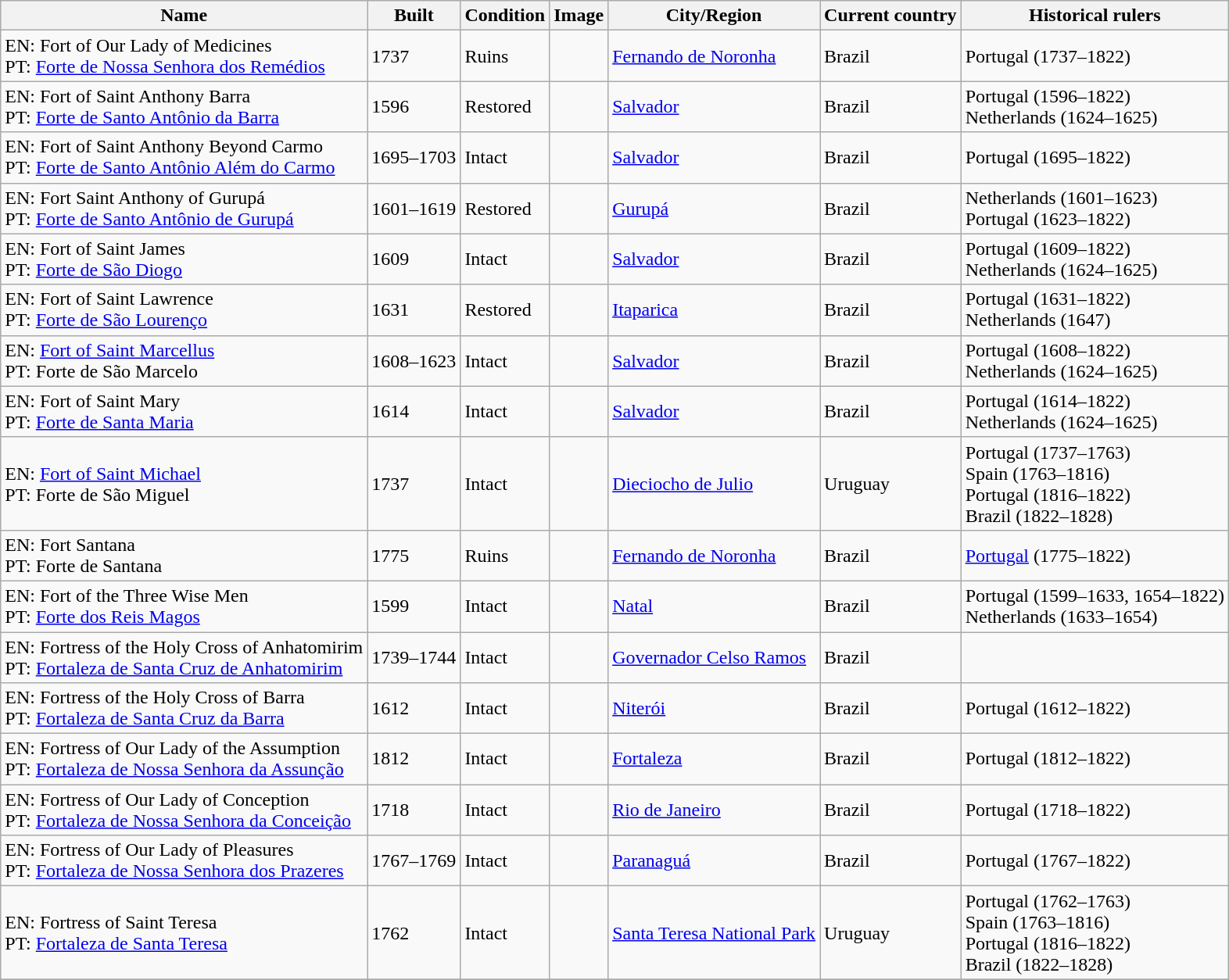<table class="wikitable sortable" style="vertical-align:Centre">
<tr>
<th>Name</th>
<th>Built</th>
<th>Condition</th>
<th class="unsortable">Image</th>
<th>City/Region</th>
<th>Current country</th>
<th class="unsortable">Historical rulers</th>
</tr>
<tr>
<td>EN: Fort of Our Lady of Medicines<br>PT: <a href='#'>Forte de Nossa Senhora dos Remédios</a></td>
<td>1737</td>
<td>Ruins</td>
<td></td>
<td><a href='#'>Fernando de Noronha</a></td>
<td> Brazil</td>
<td>Portugal (1737–1822)</td>
</tr>
<tr>
<td>EN: Fort of Saint Anthony Barra<br>PT: <a href='#'>Forte de Santo Antônio da Barra</a></td>
<td>1596</td>
<td>Restored</td>
<td></td>
<td><a href='#'>Salvador</a></td>
<td> Brazil</td>
<td>Portugal (1596–1822)<br>Netherlands (1624–1625)</td>
</tr>
<tr>
<td>EN: Fort of Saint Anthony Beyond Carmo<br>PT: <a href='#'>Forte de Santo Antônio Além do Carmo</a></td>
<td>1695–1703</td>
<td>Intact</td>
<td></td>
<td><a href='#'>Salvador</a></td>
<td> Brazil</td>
<td>Portugal (1695–1822)</td>
</tr>
<tr>
<td>EN: Fort Saint Anthony of Gurupá<br>PT: <a href='#'>Forte de Santo Antônio de Gurupá</a></td>
<td>1601–1619</td>
<td>Restored</td>
<td></td>
<td><a href='#'>Gurupá</a></td>
<td> Brazil</td>
<td>Netherlands (1601–1623)<br>Portugal (1623–1822)</td>
</tr>
<tr>
<td>EN: Fort of Saint James<br>PT: <a href='#'>Forte de São Diogo</a></td>
<td>1609</td>
<td>Intact</td>
<td></td>
<td><a href='#'>Salvador</a></td>
<td> Brazil</td>
<td>Portugal (1609–1822)<br>Netherlands (1624–1625)</td>
</tr>
<tr>
<td>EN: Fort of Saint Lawrence<br>PT: <a href='#'>Forte de São Lourenço</a></td>
<td>1631</td>
<td>Restored</td>
<td></td>
<td><a href='#'>Itaparica</a></td>
<td> Brazil</td>
<td>Portugal (1631–1822)<br>Netherlands (1647)</td>
</tr>
<tr>
<td>EN: <a href='#'>Fort of Saint Marcellus</a><br>PT: Forte de São Marcelo</td>
<td>1608–1623</td>
<td>Intact</td>
<td></td>
<td><a href='#'>Salvador</a></td>
<td> Brazil</td>
<td>Portugal (1608–1822)<br>Netherlands (1624–1625)</td>
</tr>
<tr>
<td>EN: Fort of Saint Mary<br>PT: <a href='#'>Forte de Santa Maria</a></td>
<td>1614</td>
<td>Intact</td>
<td></td>
<td><a href='#'>Salvador</a></td>
<td> Brazil</td>
<td>Portugal (1614–1822)<br>Netherlands (1624–1625)</td>
</tr>
<tr>
<td>EN: <a href='#'>Fort of Saint Michael</a><br>PT: Forte de São Miguel</td>
<td>1737</td>
<td>Intact</td>
<td></td>
<td><a href='#'>Dieciocho de Julio</a></td>
<td> Uruguay</td>
<td>Portugal (1737–1763)<br>Spain (1763–1816)<br>Portugal (1816–1822)<br>Brazil (1822–1828)</td>
</tr>
<tr style="vertical-align:centre" class="vcard">
<td class="fn org">EN: Fort Santana<br>PT: Forte de Santana</td>
<td>1775</td>
<td>Ruins</td>
<td></td>
<td><a href='#'>Fernando de Noronha</a></td>
<td> Brazil</td>
<td><a href='#'>Portugal</a> (1775–1822)</td>
</tr>
<tr>
<td>EN: Fort of the Three Wise Men<br>PT: <a href='#'>Forte dos Reis Magos</a></td>
<td>1599</td>
<td>Intact</td>
<td></td>
<td><a href='#'>Natal</a></td>
<td> Brazil</td>
<td>Portugal (1599–1633, 1654–1822)<br>Netherlands (1633–1654)</td>
</tr>
<tr>
<td>EN: Fortress of the Holy Cross of Anhatomirim<br>PT: <a href='#'>Fortaleza de Santa Cruz de Anhatomirim</a></td>
<td>1739–1744</td>
<td>Intact</td>
<td></td>
<td><a href='#'>Governador Celso Ramos</a></td>
<td> Brazil</td>
<td></td>
</tr>
<tr>
<td>EN: Fortress of the Holy Cross of Barra<br>PT: <a href='#'>Fortaleza de Santa Cruz da Barra</a></td>
<td>1612</td>
<td>Intact</td>
<td></td>
<td><a href='#'>Niterói</a></td>
<td> Brazil</td>
<td>Portugal (1612–1822)</td>
</tr>
<tr>
<td>EN: Fortress of Our Lady of the Assumption<br>PT: <a href='#'>Fortaleza de Nossa Senhora da Assunção</a></td>
<td>1812</td>
<td>Intact</td>
<td></td>
<td><a href='#'>Fortaleza</a></td>
<td> Brazil</td>
<td>Portugal (1812–1822)</td>
</tr>
<tr>
<td>EN: Fortress of Our Lady of Conception<br>PT: <a href='#'>Fortaleza de Nossa Senhora da Conceição</a></td>
<td>1718</td>
<td>Intact</td>
<td></td>
<td><a href='#'>Rio de Janeiro</a></td>
<td> Brazil</td>
<td>Portugal (1718–1822)</td>
</tr>
<tr>
<td>EN: Fortress of Our Lady of Pleasures<br>PT: <a href='#'>Fortaleza de Nossa Senhora dos Prazeres</a></td>
<td>1767–1769</td>
<td>Intact</td>
<td></td>
<td><a href='#'>Paranaguá</a></td>
<td> Brazil</td>
<td>Portugal (1767–1822)</td>
</tr>
<tr>
<td>EN: Fortress of Saint Teresa<br>PT: <a href='#'>Fortaleza de Santa Teresa</a></td>
<td>1762</td>
<td>Intact</td>
<td></td>
<td><a href='#'>Santa Teresa National Park</a></td>
<td> Uruguay</td>
<td>Portugal (1762–1763)<br>Spain (1763–1816)<br>Portugal (1816–1822)<br>Brazil (1822–1828)</td>
</tr>
<tr>
</tr>
</table>
